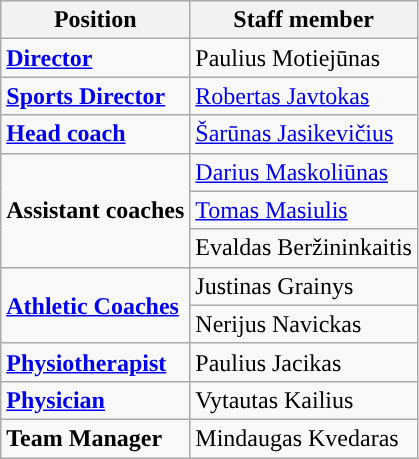<table class="wikitable">
<tr>
<th>Position</th>
<th>Staff member</th>
</tr>
<tr>
<td><strong><a href='#'>Director</a></strong></td>
<td> Paulius Motiejūnas</td>
</tr>
<tr>
<td><strong><a href='#'>Sports Director</a></strong></td>
<td> <a href='#'>Robertas Javtokas</a></td>
</tr>
<tr>
<td><strong><a href='#'>Head coach</a></strong></td>
<td> <a href='#'>Šarūnas Jasikevičius</a></td>
</tr>
<tr>
<td rowspan=3><strong>Assistant coaches</strong></td>
<td> <a href='#'>Darius Maskoliūnas</a></td>
</tr>
<tr>
<td>  <a href='#'>Tomas Masiulis</a></td>
</tr>
<tr>
<td>  Evaldas Beržininkaitis</td>
</tr>
<tr>
<td rowspan=2><strong><a href='#'>Athletic Coaches</a></strong></td>
<td> Justinas Grainys</td>
</tr>
<tr>
<td> Nerijus Navickas</td>
</tr>
<tr>
<td><strong><a href='#'>Physiotherapist</a></strong></td>
<td> Paulius Jacikas</td>
</tr>
<tr>
<td><strong><a href='#'>Physician</a></strong></td>
<td> Vytautas Kailius</td>
</tr>
<tr>
<td><strong>Team Manager</strong></td>
<td> Mindaugas Kvedaras</td>
</tr>
</table>
